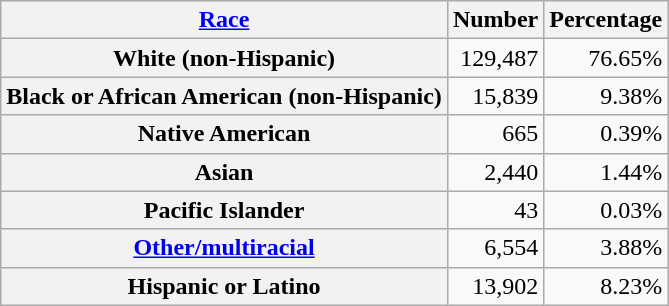<table class="wikitable" style="text-align:right">
<tr>
<th scope="col"><a href='#'>Race</a></th>
<th scope="col">Number</th>
<th scope="col">Percentage</th>
</tr>
<tr>
<th scope="row">White (non-Hispanic)</th>
<td>129,487</td>
<td>76.65%</td>
</tr>
<tr>
<th scope="row">Black or African American (non-Hispanic)</th>
<td>15,839</td>
<td>9.38%</td>
</tr>
<tr>
<th scope="row">Native American</th>
<td>665</td>
<td>0.39%</td>
</tr>
<tr>
<th scope="row">Asian</th>
<td>2,440</td>
<td>1.44%</td>
</tr>
<tr>
<th scope="row">Pacific Islander</th>
<td>43</td>
<td>0.03%</td>
</tr>
<tr>
<th scope="row"><a href='#'>Other/multiracial</a></th>
<td>6,554</td>
<td>3.88%</td>
</tr>
<tr>
<th scope="row">Hispanic or Latino</th>
<td>13,902</td>
<td>8.23%</td>
</tr>
</table>
